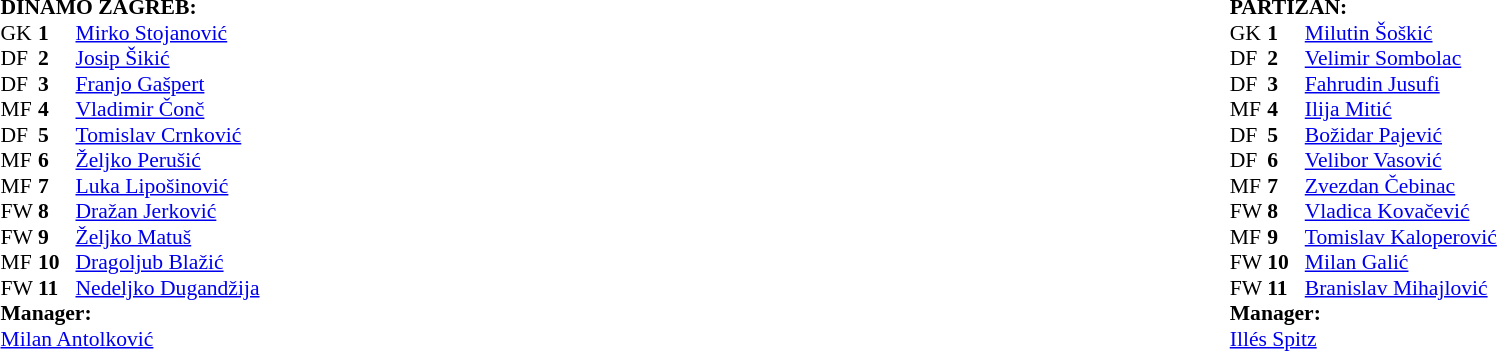<table width="100%">
<tr>
<td valign="top" width="50%"><br><table style="font-size: 90%" cellspacing="0" cellpadding="0">
<tr>
<td colspan="4"><strong>DINAMO ZAGREB:</strong></td>
</tr>
<tr>
<th width="25"></th>
<th width="25"></th>
<th width="200"></th>
<th></th>
</tr>
<tr>
<td>GK</td>
<td><strong>1</strong></td>
<td> <a href='#'>Mirko Stojanović</a></td>
</tr>
<tr>
<td>DF</td>
<td><strong>2</strong></td>
<td> <a href='#'>Josip Šikić</a></td>
</tr>
<tr>
<td>DF</td>
<td><strong>3</strong></td>
<td> <a href='#'>Franjo Gašpert</a></td>
</tr>
<tr>
<td>MF</td>
<td><strong>4</strong></td>
<td> <a href='#'>Vladimir Čonč</a></td>
</tr>
<tr>
<td>DF</td>
<td><strong>5</strong></td>
<td> <a href='#'>Tomislav Crnković</a></td>
</tr>
<tr>
<td>MF</td>
<td><strong>6</strong></td>
<td> <a href='#'>Željko Perušić</a></td>
</tr>
<tr>
<td>MF</td>
<td><strong>7</strong></td>
<td> <a href='#'>Luka Lipošinović</a></td>
</tr>
<tr>
<td>FW</td>
<td><strong>8</strong></td>
<td> <a href='#'>Dražan Jerković</a></td>
</tr>
<tr>
<td>FW</td>
<td><strong>9</strong></td>
<td> <a href='#'>Željko Matuš</a></td>
</tr>
<tr>
<td>MF</td>
<td><strong>10</strong></td>
<td> <a href='#'>Dragoljub Blažić</a></td>
</tr>
<tr>
<td>FW</td>
<td><strong>11</strong></td>
<td> <a href='#'>Nedeljko Dugandžija</a></td>
</tr>
<tr>
<td colspan=4><strong>Manager:</strong></td>
</tr>
<tr>
<td colspan="4"> <a href='#'>Milan Antolković</a></td>
</tr>
</table>
</td>
<td valign="top" width="50%"><br><table style="font-size: 90%" cellspacing="0" cellpadding="0" align="center">
<tr>
<td colspan="4"><strong>PARTIZAN:</strong></td>
</tr>
<tr>
<th width="25"></th>
<th width="25"></th>
<th width="200"></th>
<th></th>
</tr>
<tr>
<td>GK</td>
<td><strong>1</strong></td>
<td> <a href='#'>Milutin Šoškić</a></td>
</tr>
<tr>
<td>DF</td>
<td><strong>2</strong></td>
<td> <a href='#'>Velimir Sombolac</a></td>
</tr>
<tr>
<td>DF</td>
<td><strong>3</strong></td>
<td> <a href='#'>Fahrudin Jusufi</a></td>
</tr>
<tr>
<td>MF</td>
<td><strong>4</strong></td>
<td> <a href='#'>Ilija Mitić</a></td>
</tr>
<tr>
<td>DF</td>
<td><strong>5</strong></td>
<td> <a href='#'>Božidar Pajević</a></td>
</tr>
<tr>
<td>DF</td>
<td><strong>6</strong></td>
<td> <a href='#'>Velibor Vasović</a></td>
</tr>
<tr>
<td>MF</td>
<td><strong>7</strong></td>
<td> <a href='#'>Zvezdan Čebinac</a></td>
</tr>
<tr>
<td>FW</td>
<td><strong>8</strong></td>
<td> <a href='#'>Vladica Kovačević</a></td>
</tr>
<tr>
<td>MF</td>
<td><strong>9</strong></td>
<td> <a href='#'>Tomislav Kaloperović</a></td>
</tr>
<tr>
<td>FW</td>
<td><strong>10</strong></td>
<td> <a href='#'>Milan Galić</a></td>
</tr>
<tr>
<td>FW</td>
<td><strong>11</strong></td>
<td> <a href='#'>Branislav Mihajlović</a></td>
</tr>
<tr>
<td colspan=4><strong>Manager:</strong></td>
</tr>
<tr>
<td colspan="4"> <a href='#'>Illés Spitz</a></td>
</tr>
</table>
</td>
</tr>
</table>
